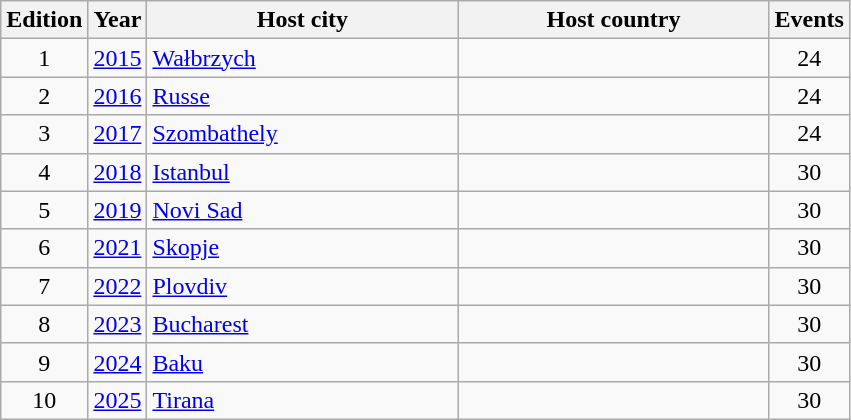<table class="wikitable" style="text-align:left; font-size:100%">
<tr>
<th width=30>Edition</th>
<th width=30>Year</th>
<th width=200>Host city</th>
<th width=200>Host country</th>
<th width=30>Events</th>
</tr>
<tr>
<td align=center>1</td>
<td><a href='#'>2015</a></td>
<td><a href='#'>Wałbrzych</a></td>
<td></td>
<td align=center>24</td>
</tr>
<tr>
<td align=center>2</td>
<td><a href='#'>2016</a></td>
<td><a href='#'>Russe</a></td>
<td></td>
<td align=center>24</td>
</tr>
<tr>
<td align=center>3</td>
<td><a href='#'>2017</a></td>
<td><a href='#'>Szombathely</a></td>
<td></td>
<td align=center>24</td>
</tr>
<tr>
<td align=center>4</td>
<td><a href='#'>2018</a></td>
<td><a href='#'>Istanbul</a></td>
<td></td>
<td align=center>30</td>
</tr>
<tr>
<td align=center>5</td>
<td><a href='#'>2019</a></td>
<td><a href='#'>Novi Sad</a></td>
<td></td>
<td align=center>30</td>
</tr>
<tr>
<td align=center>6</td>
<td><a href='#'>2021</a></td>
<td><a href='#'>Skopje</a></td>
<td></td>
<td align=center>30</td>
</tr>
<tr>
<td align=center>7</td>
<td><a href='#'>2022</a></td>
<td><a href='#'>Plovdiv</a></td>
<td></td>
<td align=center>30</td>
</tr>
<tr>
<td align=center>8</td>
<td><a href='#'>2023</a></td>
<td><a href='#'>Bucharest</a></td>
<td></td>
<td align=center>30</td>
</tr>
<tr>
<td align=center>9</td>
<td><a href='#'>2024</a></td>
<td><a href='#'>Baku</a></td>
<td></td>
<td align=center>30</td>
</tr>
<tr>
<td align=center>10</td>
<td><a href='#'>2025</a></td>
<td><a href='#'>Tirana</a></td>
<td></td>
<td align=center>30</td>
</tr>
</table>
